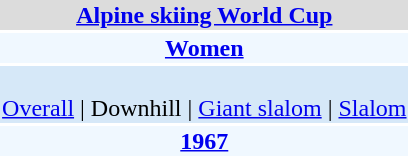<table align="right" class="toccolours" style="margin: 0 0 1em 1em;">
<tr>
<td colspan="2" align=center bgcolor=Gainsboro><strong><a href='#'>Alpine skiing World Cup</a></strong></td>
</tr>
<tr>
<td colspan="2" align=center bgcolor=AliceBlue><strong><a href='#'>Women</a></strong></td>
</tr>
<tr>
<td colspan="2" align=center bgcolor=D6E8F8><br><a href='#'>Overall</a> | 
Downhill | 
<a href='#'>Giant slalom</a> | 
<a href='#'>Slalom</a></td>
</tr>
<tr>
<td colspan="2" align=center bgcolor=AliceBlue><strong><a href='#'>1967</a></strong></td>
</tr>
</table>
